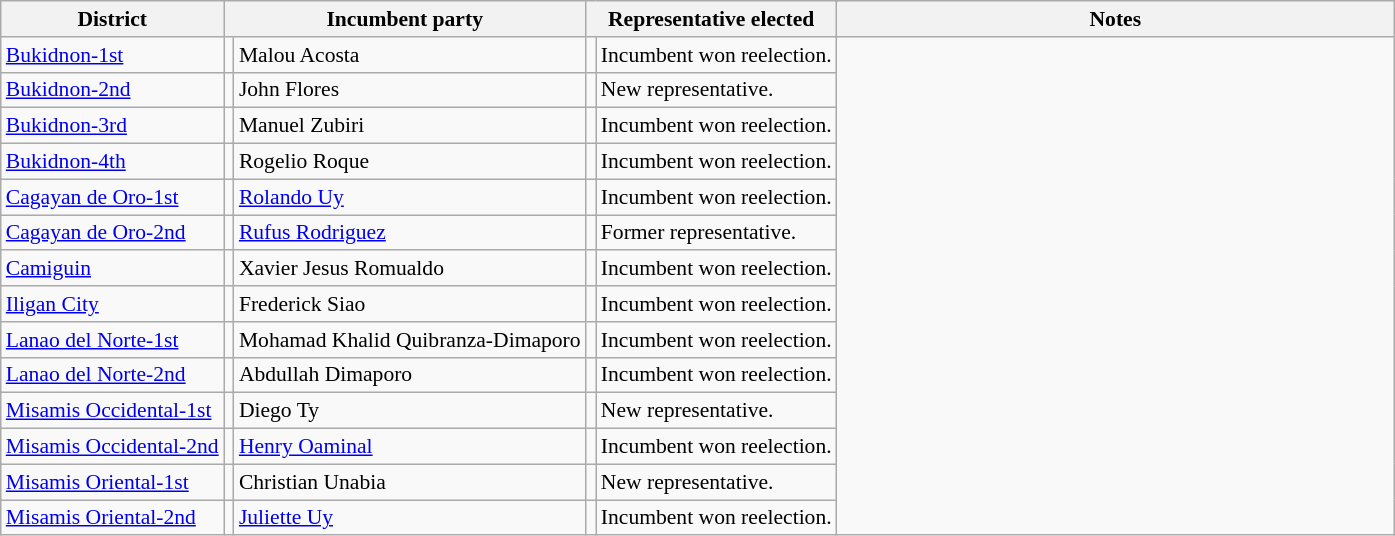<table class=wikitable style="font-size:90%;">
<tr>
<th>District</th>
<th colspan=2>Incumbent party</th>
<th colspan=3>Representative elected</th>
<th width=40%>Notes</th>
</tr>
<tr>
<td><a href='#'>Bukidnon-1st</a></td>
<td></td>
<td>Malou Acosta</td>
<td></td>
<td>Incumbent won reelection.</td>
</tr>
<tr>
<td><a href='#'>Bukidnon-2nd</a></td>
<td></td>
<td>John Flores</td>
<td></td>
<td>New representative.</td>
</tr>
<tr>
<td><a href='#'>Bukidnon-3rd</a></td>
<td></td>
<td>Manuel Zubiri</td>
<td></td>
<td>Incumbent won reelection.</td>
</tr>
<tr>
<td><a href='#'>Bukidnon-4th</a></td>
<td></td>
<td>Rogelio Roque</td>
<td></td>
<td>Incumbent won reelection.</td>
</tr>
<tr>
<td><a href='#'>Cagayan de Oro-1st</a></td>
<td></td>
<td><a href='#'>Rolando Uy</a></td>
<td></td>
<td>Incumbent won reelection.</td>
</tr>
<tr>
<td><a href='#'>Cagayan de Oro-2nd</a></td>
<td></td>
<td><a href='#'>Rufus Rodriguez</a></td>
<td></td>
<td>Former representative.</td>
</tr>
<tr>
<td><a href='#'>Camiguin</a></td>
<td></td>
<td>Xavier Jesus Romualdo</td>
<td></td>
<td>Incumbent won reelection.</td>
</tr>
<tr>
<td><a href='#'>Iligan City</a></td>
<td></td>
<td>Frederick Siao</td>
<td></td>
<td>Incumbent won reelection.</td>
</tr>
<tr>
<td><a href='#'>Lanao del Norte-1st</a></td>
<td></td>
<td>Mohamad Khalid Quibranza-Dimaporo</td>
<td></td>
<td>Incumbent won reelection.</td>
</tr>
<tr>
<td><a href='#'>Lanao del Norte-2nd</a></td>
<td></td>
<td>Abdullah Dimaporo</td>
<td></td>
<td>Incumbent won reelection.</td>
</tr>
<tr>
<td><a href='#'>Misamis Occidental-1st</a></td>
<td></td>
<td>Diego Ty</td>
<td></td>
<td>New representative.</td>
</tr>
<tr>
<td><a href='#'>Misamis Occidental-2nd</a></td>
<td></td>
<td><a href='#'>Henry Oaminal</a></td>
<td></td>
<td>Incumbent won reelection.</td>
</tr>
<tr>
<td><a href='#'>Misamis Oriental-1st</a></td>
<td></td>
<td>Christian Unabia</td>
<td></td>
<td>New representative.</td>
</tr>
<tr>
<td><a href='#'>Misamis Oriental-2nd</a></td>
<td></td>
<td><a href='#'>Juliette Uy</a></td>
<td></td>
<td>Incumbent won reelection.</td>
</tr>
</table>
